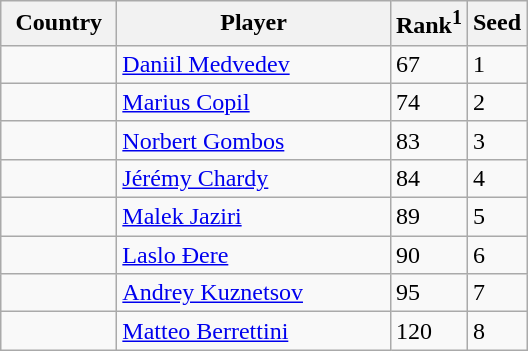<table class="sortable wikitable">
<tr>
<th width="70">Country</th>
<th width="175">Player</th>
<th>Rank<sup>1</sup></th>
<th>Seed</th>
</tr>
<tr>
<td></td>
<td><a href='#'>Daniil Medvedev</a></td>
<td>67</td>
<td>1</td>
</tr>
<tr>
<td></td>
<td><a href='#'>Marius Copil</a></td>
<td>74</td>
<td>2</td>
</tr>
<tr>
<td></td>
<td><a href='#'>Norbert Gombos</a></td>
<td>83</td>
<td>3</td>
</tr>
<tr>
<td></td>
<td><a href='#'>Jérémy Chardy</a></td>
<td>84</td>
<td>4</td>
</tr>
<tr>
<td></td>
<td><a href='#'>Malek Jaziri</a></td>
<td>89</td>
<td>5</td>
</tr>
<tr>
<td></td>
<td><a href='#'>Laslo Đere</a></td>
<td>90</td>
<td>6</td>
</tr>
<tr>
<td></td>
<td><a href='#'>Andrey Kuznetsov</a></td>
<td>95</td>
<td>7</td>
</tr>
<tr>
<td></td>
<td><a href='#'>Matteo Berrettini</a></td>
<td>120</td>
<td>8</td>
</tr>
</table>
